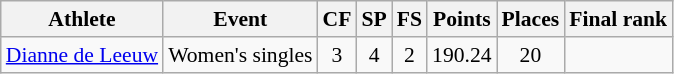<table class="wikitable" border="1" style="font-size:90%">
<tr>
<th>Athlete</th>
<th>Event</th>
<th>CF</th>
<th>SP</th>
<th>FS</th>
<th>Points</th>
<th>Places</th>
<th>Final rank</th>
</tr>
<tr align=center>
<td align=left><a href='#'>Dianne de Leeuw</a></td>
<td>Women's singles</td>
<td>3</td>
<td>4</td>
<td>2</td>
<td>190.24</td>
<td>20</td>
<td></td>
</tr>
</table>
